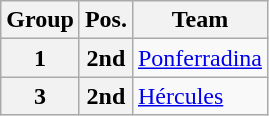<table class="wikitable">
<tr>
<th>Group</th>
<th>Pos.</th>
<th>Team</th>
</tr>
<tr>
<th>1</th>
<th>2nd</th>
<td><a href='#'>Ponferradina</a></td>
</tr>
<tr>
<th>3</th>
<th>2nd</th>
<td><a href='#'>Hércules</a></td>
</tr>
</table>
